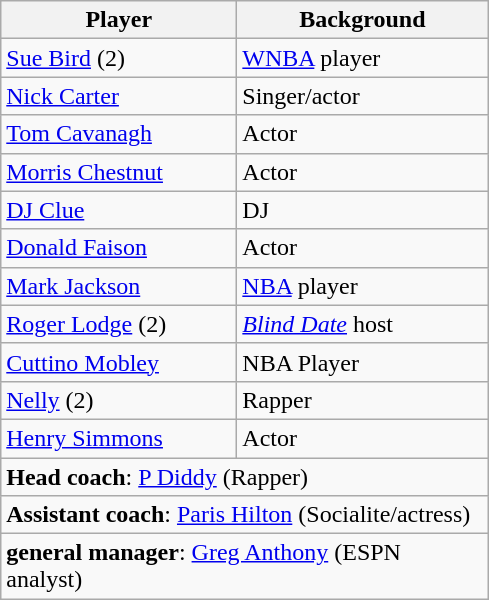<table class="wikitable">
<tr>
<th width=150>Player</th>
<th width=160>Background</th>
</tr>
<tr>
<td><a href='#'>Sue Bird</a> (2)</td>
<td><a href='#'>WNBA</a> player</td>
</tr>
<tr>
<td><a href='#'>Nick Carter</a></td>
<td>Singer/actor</td>
</tr>
<tr>
<td><a href='#'>Tom Cavanagh</a></td>
<td>Actor</td>
</tr>
<tr>
<td><a href='#'>Morris Chestnut</a></td>
<td>Actor</td>
</tr>
<tr>
<td><a href='#'>DJ Clue</a></td>
<td>DJ</td>
</tr>
<tr>
<td><a href='#'>Donald Faison</a></td>
<td>Actor</td>
</tr>
<tr>
<td><a href='#'>Mark Jackson</a></td>
<td><a href='#'>NBA</a> player</td>
</tr>
<tr>
<td><a href='#'>Roger Lodge</a> (2)</td>
<td><em><a href='#'>Blind Date</a></em> host</td>
</tr>
<tr>
<td><a href='#'>Cuttino Mobley</a></td>
<td>NBA Player</td>
</tr>
<tr>
<td><a href='#'>Nelly</a> (2)</td>
<td>Rapper</td>
</tr>
<tr>
<td><a href='#'>Henry Simmons</a></td>
<td>Actor</td>
</tr>
<tr>
<td colspan="3"><strong>Head coach</strong>: <a href='#'>P Diddy</a> (Rapper)</td>
</tr>
<tr>
<td colspan="3"><strong>Assistant coach</strong>: <a href='#'>Paris Hilton</a> (Socialite/actress)</td>
</tr>
<tr>
<td colspan="3"><strong>general manager</strong>: <a href='#'>Greg Anthony</a> (ESPN analyst)</td>
</tr>
</table>
